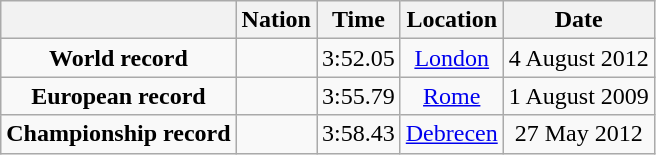<table class=wikitable style=text-align:center>
<tr>
<th></th>
<th>Nation</th>
<th>Time</th>
<th>Location</th>
<th>Date</th>
</tr>
<tr>
<td><strong>World record</strong></td>
<td align=left></td>
<td align=left>3:52.05</td>
<td><a href='#'>London</a></td>
<td>4 August 2012</td>
</tr>
<tr>
<td><strong>European record</strong></td>
<td align=left></td>
<td align=left>3:55.79</td>
<td><a href='#'>Rome</a></td>
<td>1 August 2009</td>
</tr>
<tr>
<td><strong>Championship record</strong></td>
<td align=left></td>
<td align=left>3:58.43</td>
<td><a href='#'>Debrecen</a></td>
<td>27 May 2012</td>
</tr>
</table>
